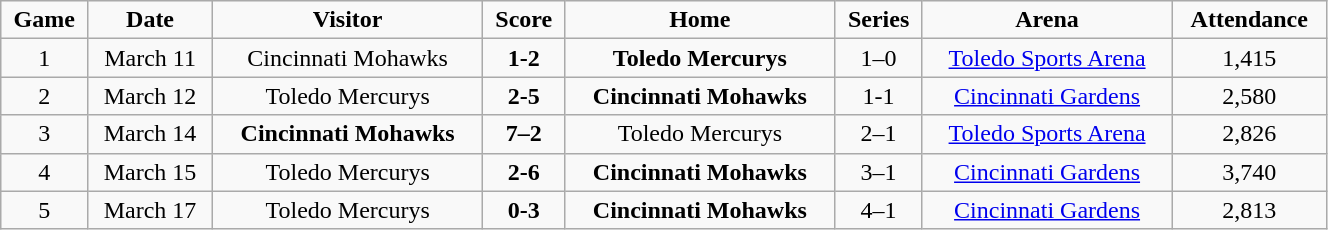<table class="wikitable" width="70%">
<tr align="center">
<td><strong>Game</strong></td>
<td><strong>Date</strong></td>
<td><strong>Visitor</strong></td>
<td><strong>Score</strong></td>
<td><strong>Home</strong></td>
<td><strong>Series</strong></td>
<td><strong>Arena</strong></td>
<td><strong>Attendance</strong></td>
</tr>
<tr align="center">
<td>1</td>
<td>March 11</td>
<td>Cincinnati Mohawks</td>
<td><strong>1-2</strong></td>
<td><strong>Toledo Mercurys</strong></td>
<td>1–0</td>
<td><a href='#'>Toledo Sports Arena</a></td>
<td>1,415</td>
</tr>
<tr align="center">
<td>2</td>
<td>March 12</td>
<td>Toledo Mercurys</td>
<td><strong>2-5</strong></td>
<td><strong>Cincinnati Mohawks</strong></td>
<td>1-1</td>
<td><a href='#'>Cincinnati Gardens</a></td>
<td>2,580</td>
</tr>
<tr align="center">
<td>3</td>
<td>March 14</td>
<td><strong>Cincinnati Mohawks</strong></td>
<td><strong>7–2</strong></td>
<td>Toledo Mercurys</td>
<td>2–1</td>
<td><a href='#'>Toledo Sports Arena</a></td>
<td>2,826</td>
</tr>
<tr align="center">
<td>4</td>
<td>March 15</td>
<td>Toledo Mercurys</td>
<td><strong>2-6</strong></td>
<td><strong>Cincinnati Mohawks</strong></td>
<td>3–1</td>
<td><a href='#'>Cincinnati Gardens</a></td>
<td>3,740</td>
</tr>
<tr align="center">
<td>5</td>
<td>March 17</td>
<td>Toledo Mercurys</td>
<td><strong>0-3</strong></td>
<td><strong>Cincinnati Mohawks</strong></td>
<td>4–1</td>
<td><a href='#'>Cincinnati Gardens</a></td>
<td>2,813</td>
</tr>
</table>
